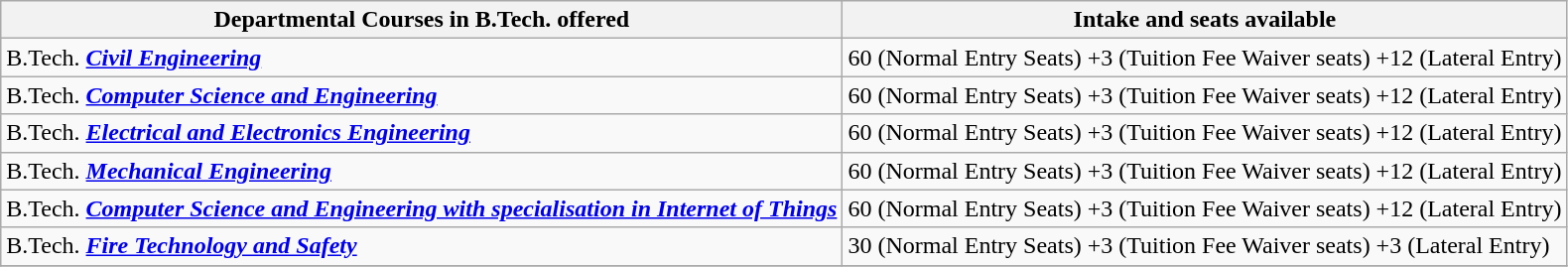<table class="wikitable sortable">
<tr>
<th>Departmental Courses in B.Tech. offered</th>
<th>Intake and seats available</th>
</tr>
<tr>
<td>B.Tech. <strong><em><a href='#'>Civil Engineering</a></em></strong></td>
<td>60 (Normal Entry Seats)  +3 (Tuition Fee Waiver seats) +12 (Lateral Entry)</td>
</tr>
<tr>
<td>B.Tech. <strong><em><a href='#'>Computer Science and Engineering</a></em></strong></td>
<td>60 (Normal Entry Seats)  +3 (Tuition Fee Waiver seats) +12 (Lateral Entry)</td>
</tr>
<tr>
<td>B.Tech. <strong><em><a href='#'>Electrical and Electronics Engineering</a></em></strong></td>
<td>60 (Normal Entry Seats)  +3 (Tuition Fee Waiver seats) +12 (Lateral Entry)</td>
</tr>
<tr>
<td>B.Tech. <strong><em><a href='#'>Mechanical Engineering</a></em></strong></td>
<td>60 (Normal Entry Seats)  +3 (Tuition Fee Waiver seats) +12 (Lateral Entry)</td>
</tr>
<tr>
<td>B.Tech. <strong><em><a href='#'>Computer Science and Engineering with specialisation in Internet of Things</a></em></strong></td>
<td>60 (Normal Entry Seats)  +3 (Tuition Fee Waiver seats) +12 (Lateral Entry)</td>
</tr>
<tr>
<td>B.Tech. <strong><em><a href='#'>Fire Technology and Safety</a></em></strong></td>
<td>30 (Normal Entry Seats)  +3 (Tuition Fee Waiver seats) +3 (Lateral Entry)</td>
</tr>
<tr>
</tr>
</table>
